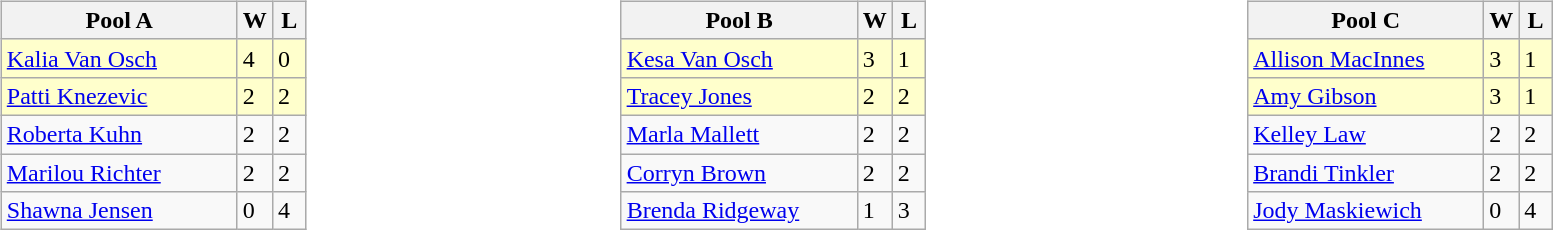<table table>
<tr>
<td valign=top width=10%><br><table class=wikitable>
<tr>
<th width=150>Pool A</th>
<th width=15>W</th>
<th width=15>L</th>
</tr>
<tr bgcolor=#ffffcc>
<td> <a href='#'>Kalia Van Osch</a></td>
<td>4</td>
<td>0</td>
</tr>
<tr bgcolor=#ffffcc>
<td> <a href='#'>Patti Knezevic</a></td>
<td>2</td>
<td>2</td>
</tr>
<tr>
<td> <a href='#'>Roberta Kuhn</a></td>
<td>2</td>
<td>2</td>
</tr>
<tr>
<td> <a href='#'>Marilou Richter</a></td>
<td>2</td>
<td>2</td>
</tr>
<tr>
<td> <a href='#'>Shawna Jensen</a></td>
<td>0</td>
<td>4</td>
</tr>
</table>
</td>
<td valign=top width=10%><br><table class=wikitable>
<tr>
<th width=150>Pool B</th>
<th width=15>W</th>
<th width=15>L</th>
</tr>
<tr bgcolor=#ffffcc>
<td> <a href='#'>Kesa Van Osch</a></td>
<td>3</td>
<td>1</td>
</tr>
<tr bgcolor=#ffffcc>
<td> <a href='#'>Tracey Jones</a></td>
<td>2</td>
<td>2</td>
</tr>
<tr>
<td> <a href='#'>Marla Mallett</a></td>
<td>2</td>
<td>2</td>
</tr>
<tr>
<td> <a href='#'>Corryn Brown</a></td>
<td>2</td>
<td>2</td>
</tr>
<tr>
<td> <a href='#'>Brenda Ridgeway</a></td>
<td>1</td>
<td>3</td>
</tr>
</table>
</td>
<td valign=top width=10%><br><table class=wikitable>
<tr>
<th width=150>Pool C</th>
<th width=15>W</th>
<th width=15>L</th>
</tr>
<tr bgcolor=#ffffcc>
<td> <a href='#'>Allison MacInnes</a></td>
<td>3</td>
<td>1</td>
</tr>
<tr bgcolor=#ffffcc>
<td> <a href='#'>Amy Gibson</a></td>
<td>3</td>
<td>1</td>
</tr>
<tr>
<td> <a href='#'>Kelley Law</a></td>
<td>2</td>
<td>2</td>
</tr>
<tr>
<td> <a href='#'>Brandi Tinkler</a></td>
<td>2</td>
<td>2</td>
</tr>
<tr>
<td> <a href='#'>Jody Maskiewich</a></td>
<td>0</td>
<td>4</td>
</tr>
</table>
</td>
</tr>
</table>
